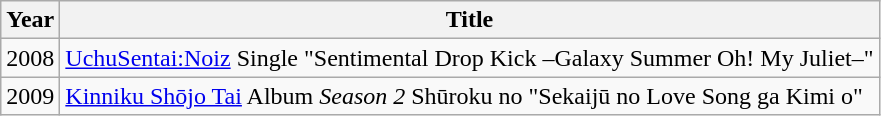<table class="wikitable">
<tr>
<th>Year</th>
<th>Title</th>
</tr>
<tr>
<td>2008</td>
<td><a href='#'>UchuSentai:Noiz</a> Single "Sentimental Drop Kick –Galaxy Summer Oh! My Juliet–"</td>
</tr>
<tr>
<td>2009</td>
<td><a href='#'>Kinniku Shōjo Tai</a> Album <em>Season 2</em> Shūroku no "Sekaijū no Love Song ga Kimi o"</td>
</tr>
</table>
